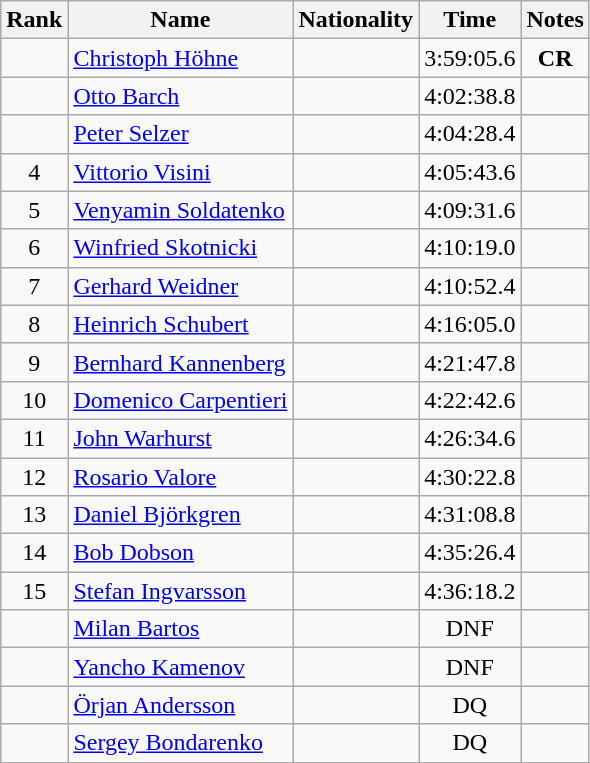<table class="wikitable sortable" style="text-align:center">
<tr>
<th>Rank</th>
<th>Name</th>
<th>Nationality</th>
<th>Time</th>
<th>Notes</th>
</tr>
<tr>
<td></td>
<td align=left><a href='#'>Christoph Höhne</a></td>
<td align=left></td>
<td>3:59:05.6</td>
<td><strong>CR</strong></td>
</tr>
<tr>
<td></td>
<td align=left><a href='#'>Otto Barch</a></td>
<td align=left></td>
<td>4:02:38.8</td>
<td></td>
</tr>
<tr>
<td></td>
<td align=left><a href='#'>Peter Selzer</a></td>
<td align=left></td>
<td>4:04:28.4</td>
<td></td>
</tr>
<tr>
<td>4</td>
<td align=left><a href='#'>Vittorio Visini</a></td>
<td align=left></td>
<td>4:05:43.6</td>
<td></td>
</tr>
<tr>
<td>5</td>
<td align=left><a href='#'>Venyamin Soldatenko</a></td>
<td align=left></td>
<td>4:09:31.6</td>
<td></td>
</tr>
<tr>
<td>6</td>
<td align=left><a href='#'>Winfried Skotnicki</a></td>
<td align=left></td>
<td>4:10:19.0</td>
<td></td>
</tr>
<tr>
<td>7</td>
<td align=left><a href='#'>Gerhard Weidner</a></td>
<td align=left></td>
<td>4:10:52.4</td>
<td></td>
</tr>
<tr>
<td>8</td>
<td align=left><a href='#'>Heinrich Schubert</a></td>
<td align=left></td>
<td>4:16:05.0</td>
<td></td>
</tr>
<tr>
<td>9</td>
<td align=left><a href='#'>Bernhard Kannenberg</a></td>
<td align=left></td>
<td>4:21:47.8</td>
<td></td>
</tr>
<tr>
<td>10</td>
<td align=left><a href='#'>Domenico Carpentieri</a></td>
<td align=left></td>
<td>4:22:42.6</td>
<td></td>
</tr>
<tr>
<td>11</td>
<td align=left><a href='#'>John Warhurst</a></td>
<td align=left></td>
<td>4:26:34.6</td>
<td></td>
</tr>
<tr>
<td>12</td>
<td align=left><a href='#'>Rosario Valore</a></td>
<td align=left></td>
<td>4:30:22.8</td>
<td></td>
</tr>
<tr>
<td>13</td>
<td align=left><a href='#'>Daniel Björkgren</a></td>
<td align=left></td>
<td>4:31:08.8</td>
<td></td>
</tr>
<tr>
<td>14</td>
<td align=left><a href='#'>Bob Dobson</a></td>
<td align=left></td>
<td>4:35:26.4</td>
<td></td>
</tr>
<tr>
<td>15</td>
<td align=left><a href='#'>Stefan Ingvarsson</a></td>
<td align=left></td>
<td>4:36:18.2</td>
<td></td>
</tr>
<tr>
<td></td>
<td align=left><a href='#'>Milan Bartos</a></td>
<td align=left></td>
<td>DNF</td>
<td></td>
</tr>
<tr>
<td></td>
<td align=left><a href='#'>Yancho Kamenov</a></td>
<td align=left></td>
<td>DNF</td>
<td></td>
</tr>
<tr>
<td></td>
<td align=left><a href='#'>Örjan Andersson</a></td>
<td align=left></td>
<td>DQ</td>
<td></td>
</tr>
<tr>
<td></td>
<td align=left><a href='#'>Sergey Bondarenko</a></td>
<td align=left></td>
<td>DQ</td>
<td></td>
</tr>
</table>
